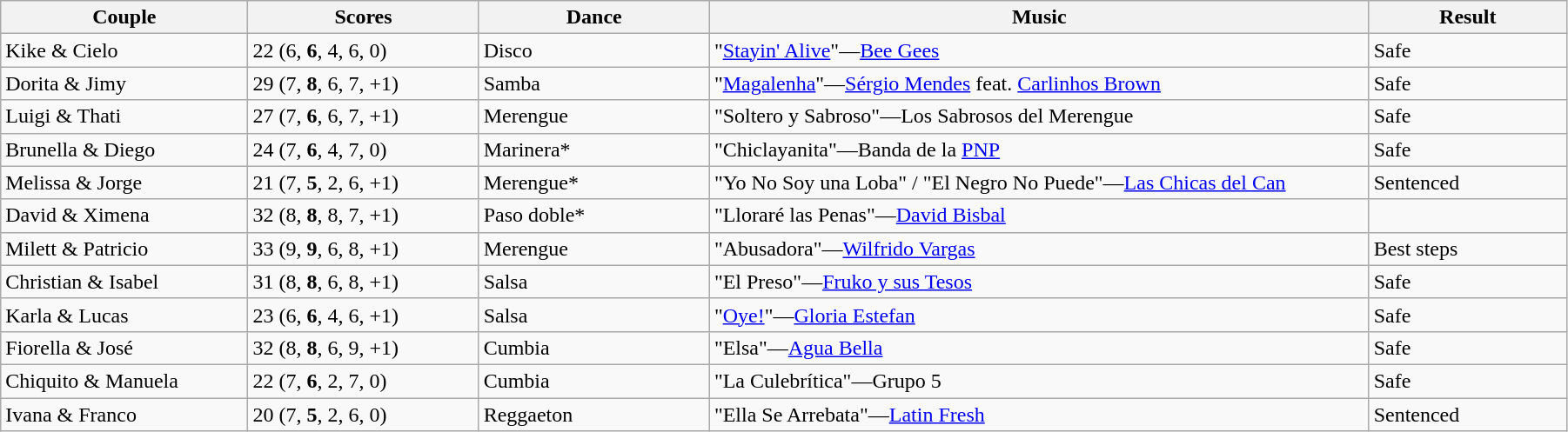<table class="wikitable sortable" style="width:95%; white-space:nowrap">
<tr>
<th style="width:15%;">Couple</th>
<th style="width:14%;">Scores</th>
<th style="width:14%;">Dance</th>
<th style="width:40%;">Music</th>
<th style="width:12%;">Result</th>
</tr>
<tr>
<td>Kike & Cielo</td>
<td>22 (6, <strong>6</strong>, 4, 6, 0)</td>
<td>Disco</td>
<td>"<a href='#'>Stayin' Alive</a>"—<a href='#'>Bee Gees</a></td>
<td>Safe</td>
</tr>
<tr>
<td>Dorita & Jimy</td>
<td>29 (7, <strong>8</strong>, 6, 7, +1)</td>
<td>Samba</td>
<td>"<a href='#'>Magalenha</a>"—<a href='#'>Sérgio Mendes</a> feat. <a href='#'>Carlinhos Brown</a></td>
<td>Safe</td>
</tr>
<tr>
<td>Luigi & Thati</td>
<td>27 (7, <strong>6</strong>, 6, 7, +1)</td>
<td>Merengue</td>
<td>"Soltero y Sabroso"—Los Sabrosos del Merengue</td>
<td>Safe</td>
</tr>
<tr>
<td>Brunella & Diego</td>
<td>24 (7, <strong>6</strong>, 4, 7, 0)</td>
<td>Marinera*</td>
<td>"Chiclayanita"—Banda de la <a href='#'>PNP</a></td>
<td>Safe</td>
</tr>
<tr>
<td>Melissa & Jorge</td>
<td>21 (7, <strong>5</strong>, 2, 6, +1)</td>
<td>Merengue*</td>
<td>"Yo No Soy una Loba" / "El Negro No Puede"—<a href='#'>Las Chicas del Can</a></td>
<td>Sentenced</td>
</tr>
<tr>
<td>David & Ximena</td>
<td>32 (8, <strong>8</strong>, 8, 7, +1)</td>
<td>Paso doble*</td>
<td>"Lloraré las Penas"—<a href='#'>David Bisbal</a></td>
<td></td>
</tr>
<tr>
<td>Milett & Patricio</td>
<td>33 (9, <strong>9</strong>, 6, 8, +1)</td>
<td>Merengue</td>
<td>"Abusadora"—<a href='#'>Wilfrido Vargas</a></td>
<td>Best steps</td>
</tr>
<tr>
<td>Christian & Isabel</td>
<td>31 (8, <strong>8</strong>, 6, 8, +1)</td>
<td>Salsa</td>
<td>"El Preso"—<a href='#'>Fruko y sus Tesos</a></td>
<td>Safe</td>
</tr>
<tr>
<td>Karla & Lucas</td>
<td>23 (6, <strong>6</strong>, 4, 6, +1)</td>
<td>Salsa</td>
<td>"<a href='#'>Oye!</a>"—<a href='#'>Gloria Estefan</a></td>
<td>Safe</td>
</tr>
<tr>
<td>Fiorella & José</td>
<td>32 (8, <strong>8</strong>, 6, 9, +1)</td>
<td>Cumbia</td>
<td>"Elsa"—<a href='#'>Agua Bella</a></td>
<td>Safe</td>
</tr>
<tr>
<td>Chiquito & Manuela</td>
<td>22 (7, <strong>6</strong>, 2, 7, 0)</td>
<td>Cumbia</td>
<td>"La Culebrítica"—Grupo 5</td>
<td>Safe</td>
</tr>
<tr>
<td>Ivana & Franco</td>
<td>20 (7, <strong>5</strong>, 2, 6, 0)</td>
<td>Reggaeton</td>
<td>"Ella Se Arrebata"—<a href='#'>Latin Fresh</a></td>
<td>Sentenced</td>
</tr>
</table>
